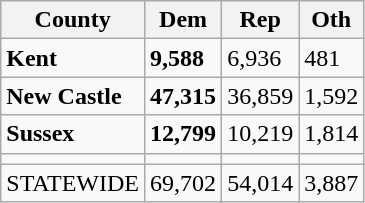<table class="wikitable">
<tr>
<th>County</th>
<th>Dem</th>
<th>Rep</th>
<th>Oth</th>
</tr>
<tr>
<td><strong>Kent</strong></td>
<td><strong>9,588</strong></td>
<td>6,936</td>
<td>481</td>
</tr>
<tr>
<td><strong>New Castle</strong></td>
<td><strong>47,315</strong></td>
<td>36,859</td>
<td>1,592</td>
</tr>
<tr>
<td><strong>Sussex</strong></td>
<td><strong>12,799</strong></td>
<td>10,219</td>
<td>1,814</td>
</tr>
<tr>
<td></td>
<td></td>
<td></td>
<td></td>
</tr>
<tr>
<td>STATEWIDE</td>
<td>69,702</td>
<td>54,014</td>
<td>3,887</td>
</tr>
</table>
